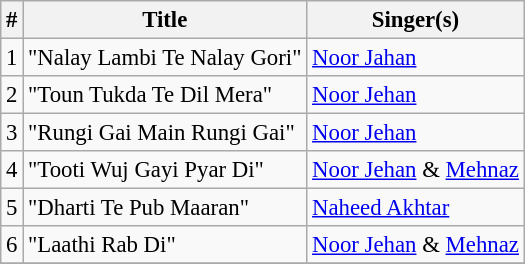<table class="wikitable" style="font-size:95%;">
<tr>
<th>#</th>
<th>Title</th>
<th>Singer(s)</th>
</tr>
<tr>
<td>1</td>
<td>"Nalay Lambi Te Nalay Gori"</td>
<td><a href='#'>Noor Jahan</a></td>
</tr>
<tr>
<td>2</td>
<td>"Toun Tukda Te Dil Mera"</td>
<td><a href='#'>Noor Jehan</a></td>
</tr>
<tr>
<td>3</td>
<td>"Rungi Gai Main Rungi Gai"</td>
<td><a href='#'>Noor Jehan</a></td>
</tr>
<tr>
<td>4</td>
<td>"Tooti Wuj Gayi Pyar Di"</td>
<td><a href='#'>Noor Jehan</a> & <a href='#'>Mehnaz</a></td>
</tr>
<tr>
<td>5</td>
<td>"Dharti Te Pub Maaran"</td>
<td><a href='#'>Naheed Akhtar</a></td>
</tr>
<tr>
<td>6</td>
<td>"Laathi Rab Di"</td>
<td><a href='#'>Noor Jehan</a> & <a href='#'>Mehnaz</a></td>
</tr>
<tr>
</tr>
</table>
